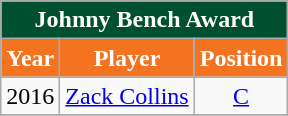<table class="wikitable">
<tr>
<td colspan="3" style="background: #005030; color:white; text-align:center;"><strong>Johnny Bench Award</strong></td>
</tr>
<tr>
<th style="background: #F47321; color:white;">Year</th>
<th style="background: #F47321; color:white;">Player</th>
<th style="background: #F47321; color:white;">Position</th>
</tr>
<tr style="text-align:center;">
<td>2016</td>
<td><a href='#'>Zack Collins</a></td>
<td><a href='#'>C</a></td>
</tr>
<tr>
</tr>
</table>
